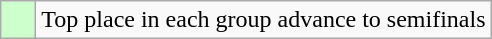<table class="wikitable">
<tr>
<td style="background:#cfc;">    </td>
<td>Top place in each group advance to semifinals</td>
</tr>
</table>
